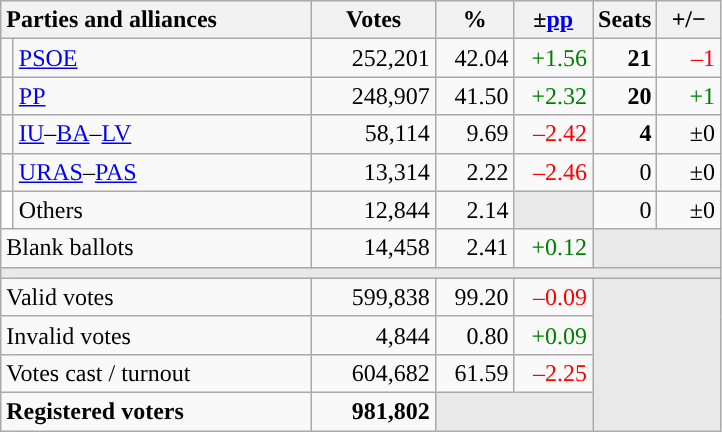<table class="wikitable" style="text-align:right;">
<tr>
<th style="text-align:left;" colspan="2" width="200">Parties and alliances</th>
<th width="75">Votes</th>
<th width="45">%</th>
<th width="45">±<a href='#'>pp</a></th>
<th width="35">Seats</th>
<th width="35">+/−</th>
</tr>
<tr>
<td width="1" style="color:inherit;background:"></td>
<td align="left"><a href='#'>PSOE</a></td>
<td>252,201</td>
<td>42.04</td>
<td style="color:green;">+1.56</td>
<td><strong>21</strong></td>
<td style="color:red;">–1</td>
</tr>
<tr>
<td style="color:inherit;background:"></td>
<td align="left"><a href='#'>PP</a></td>
<td>248,907</td>
<td>41.50</td>
<td style="color:green;">+2.32</td>
<td><strong>20</strong></td>
<td style="color:green;">+1</td>
</tr>
<tr>
<td style="color:inherit;background:"></td>
<td align="left"><a href='#'>IU</a>–<a href='#'>BA</a>–<a href='#'>LV</a></td>
<td>58,114</td>
<td>9.69</td>
<td style="color:red;">–2.42</td>
<td><strong>4</strong></td>
<td>±0</td>
</tr>
<tr>
<td style="color:inherit;background:"></td>
<td align="left"><a href='#'>URAS</a>–<a href='#'>PAS</a></td>
<td>13,314</td>
<td>2.22</td>
<td style="color:red;">–2.46</td>
<td>0</td>
<td>±0</td>
</tr>
<tr>
<td bgcolor="white"></td>
<td align="left">Others</td>
<td>12,844</td>
<td>2.14</td>
<td bgcolor="#E9E9E9"></td>
<td>0</td>
<td>±0</td>
</tr>
<tr>
<td align="left" colspan="2">Blank ballots</td>
<td>14,458</td>
<td>2.41</td>
<td style="color:green;">+0.12</td>
<td bgcolor="#E9E9E9" colspan="2"></td>
</tr>
<tr>
<td colspan="7" bgcolor="#E9E9E9"></td>
</tr>
<tr>
<td align="left" colspan="2">Valid votes</td>
<td>599,838</td>
<td>99.20</td>
<td style="color:red;">–0.09</td>
<td bgcolor="#E9E9E9" colspan="2" rowspan="4"></td>
</tr>
<tr>
<td align="left" colspan="2">Invalid votes</td>
<td>4,844</td>
<td>0.80</td>
<td style="color:green;">+0.09</td>
</tr>
<tr>
<td align="left" colspan="2">Votes cast / turnout</td>
<td>604,682</td>
<td>61.59</td>
<td style="color:red;">–2.25</td>
</tr>
<tr style="font-weight:bold;">
<td align="left" colspan="2">Registered voters</td>
<td>981,802</td>
<td bgcolor="#E9E9E9" colspan="2"></td>
</tr>
</table>
